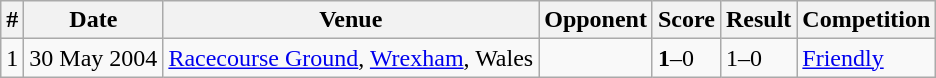<table class="wikitable">
<tr>
<th>#</th>
<th>Date</th>
<th>Venue</th>
<th>Opponent</th>
<th>Score</th>
<th>Result</th>
<th>Competition</th>
</tr>
<tr>
<td>1</td>
<td>30 May 2004</td>
<td><a href='#'>Racecourse Ground</a>, <a href='#'>Wrexham</a>, Wales</td>
<td></td>
<td><strong>1</strong>–0</td>
<td>1–0</td>
<td><a href='#'>Friendly</a></td>
</tr>
</table>
